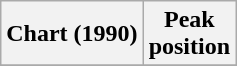<table class="wikitable plainrowheaders" style="text-align:center">
<tr>
<th>Chart (1990)</th>
<th>Peak<br>position</th>
</tr>
<tr>
</tr>
</table>
